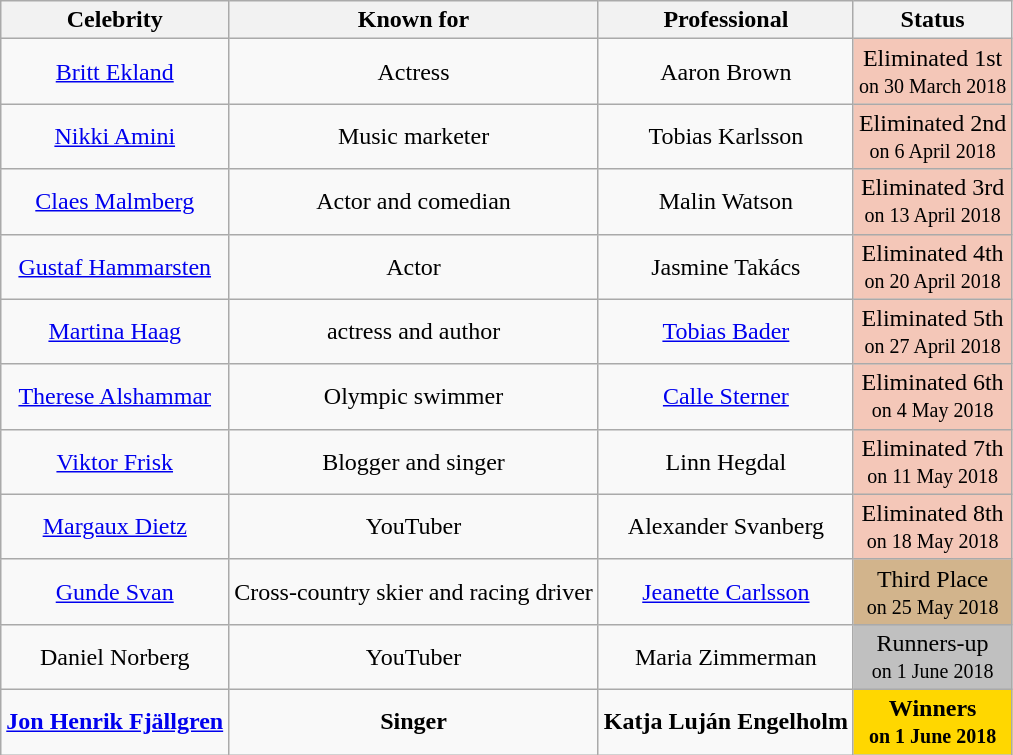<table class="wikitable" sortable" style="text-align:center;">
<tr>
<th>Celebrity</th>
<th>Known for</th>
<th>Professional</th>
<th>Status</th>
</tr>
<tr>
<td><a href='#'>Britt Ekland</a></td>
<td>Actress</td>
<td>Aaron Brown</td>
<td style="background:#f4c7b8;">Eliminated 1st<br><small>on 30 March 2018</small></td>
</tr>
<tr>
<td><a href='#'>Nikki Amini</a></td>
<td>Music marketer</td>
<td>Tobias Karlsson</td>
<td style="background:#f4c7b8;">Eliminated 2nd<br><small>on 6 April 2018</small></td>
</tr>
<tr>
<td><a href='#'>Claes Malmberg</a></td>
<td>Actor and comedian</td>
<td>Malin Watson</td>
<td style="background:#f4c7b8;">Eliminated 3rd<br><small>on 13 April 2018</small></td>
</tr>
<tr>
<td><a href='#'>Gustaf Hammarsten</a></td>
<td>Actor</td>
<td>Jasmine Takács</td>
<td style="background:#f4c7b8;">Eliminated 4th<br><small>on 20 April 2018</small></td>
</tr>
<tr>
<td><a href='#'>Martina Haag</a></td>
<td>actress and author</td>
<td><a href='#'>Tobias Bader</a></td>
<td style="background:#f4c7b8;">Eliminated 5th<br><small>on 27 April 2018</small></td>
</tr>
<tr>
<td><a href='#'>Therese Alshammar</a></td>
<td>Olympic swimmer</td>
<td><a href='#'>Calle Sterner</a></td>
<td style="background:#f4c7b8;">Eliminated 6th<br><small>on 4 May 2018</small></td>
</tr>
<tr>
<td><a href='#'>Viktor Frisk</a></td>
<td>Blogger and singer</td>
<td>Linn Hegdal</td>
<td style="background:#f4c7b8;">Eliminated 7th<br><small>on 11 May 2018</small></td>
</tr>
<tr>
<td><a href='#'>Margaux Dietz</a></td>
<td>YouTuber</td>
<td>Alexander Svanberg</td>
<td style="background:#f4c7b8;">Eliminated 8th<br><small>on 18 May 2018</small></td>
</tr>
<tr>
<td><a href='#'>Gunde Svan</a></td>
<td>Cross-country skier and racing driver</td>
<td><a href='#'>Jeanette Carlsson</a></td>
<td style="background:tan;">Third Place<br><small>on 25 May 2018</small></td>
</tr>
<tr>
<td>Daniel Norberg</td>
<td>YouTuber</td>
<td>Maria Zimmerman</td>
<td style="background:silver;">Runners-up<br><small>on 1 June 2018</small></td>
</tr>
<tr>
<td><strong><a href='#'>Jon Henrik Fjällgren</a></strong></td>
<td><strong>Singer</strong></td>
<td><strong>Katja Luján Engelholm</strong></td>
<td style="background:gold;"><strong>Winners<br><small>on 1 June 2018</small></strong></td>
</tr>
</table>
